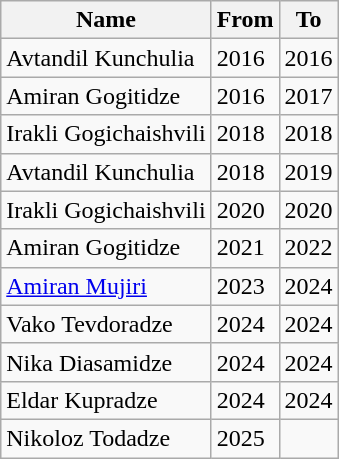<table class="wikitable sortable" style="text-align: left; font-size: 100%;">
<tr>
<th>Name</th>
<th>From</th>
<th>To</th>
</tr>
<tr>
<td> Avtandil Kunchulia</td>
<td>2016</td>
<td>2016</td>
</tr>
<tr>
<td> Amiran Gogitidze</td>
<td>2016</td>
<td>2017</td>
</tr>
<tr>
<td> Irakli Gogichaishvili</td>
<td>2018</td>
<td>2018</td>
</tr>
<tr>
<td> Avtandil Kunchulia</td>
<td>2018</td>
<td>2019</td>
</tr>
<tr>
<td> Irakli Gogichaishvili</td>
<td>2020</td>
<td>2020</td>
</tr>
<tr>
<td> Amiran Gogitidze</td>
<td>2021</td>
<td>2022</td>
</tr>
<tr>
<td> <a href='#'>Amiran Mujiri</a></td>
<td>2023</td>
<td>2024</td>
</tr>
<tr>
<td> Vako Tevdoradze</td>
<td>2024</td>
<td>2024</td>
</tr>
<tr>
<td> Nika Diasamidze</td>
<td>2024</td>
<td>2024</td>
</tr>
<tr>
<td> Eldar Kupradze</td>
<td>2024</td>
<td>2024</td>
</tr>
<tr>
<td> Nikoloz Todadze</td>
<td>2025</td>
<td></td>
</tr>
</table>
